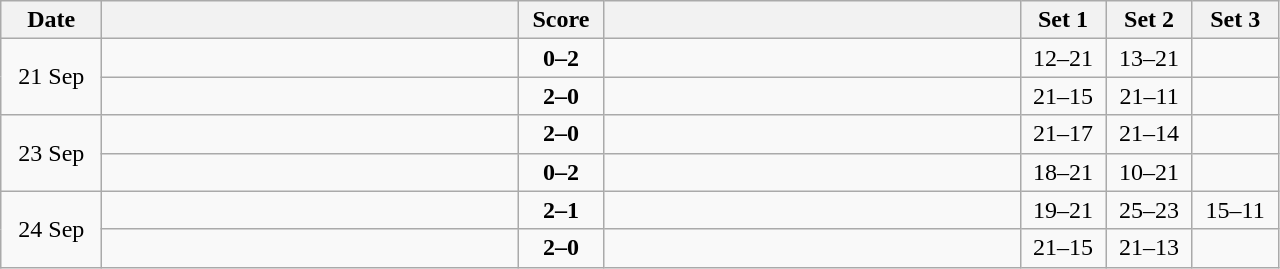<table class="wikitable" style="text-align: center;">
<tr>
<th width="60">Date</th>
<th align="right" width="270"></th>
<th width="50">Score</th>
<th align="left" width="270"></th>
<th width="50">Set 1</th>
<th width="50">Set 2</th>
<th width="50">Set 3</th>
</tr>
<tr>
<td rowspan=2>21 Sep</td>
<td align=left></td>
<td align=center><strong>0–2</strong></td>
<td align=left><strong></strong></td>
<td>12–21</td>
<td>13–21</td>
<td></td>
</tr>
<tr>
<td align=left><strong></strong></td>
<td align=center><strong>2–0</strong></td>
<td align=left></td>
<td>21–15</td>
<td>21–11</td>
<td></td>
</tr>
<tr>
<td rowspan=2>23 Sep</td>
<td align=left><strong></strong></td>
<td align=center><strong>2–0</strong></td>
<td align=left></td>
<td>21–17</td>
<td>21–14</td>
<td></td>
</tr>
<tr>
<td align=left></td>
<td align=center><strong>0–2</strong></td>
<td align=left><strong></strong></td>
<td>18–21</td>
<td>10–21</td>
<td></td>
</tr>
<tr>
<td rowspan=2>24 Sep</td>
<td align=left><strong></strong></td>
<td align=center><strong>2–1</strong></td>
<td align=left></td>
<td>19–21</td>
<td>25–23</td>
<td>15–11</td>
</tr>
<tr>
<td align=left><strong></strong></td>
<td align=center><strong>2–0</strong></td>
<td align=left></td>
<td>21–15</td>
<td>21–13</td>
<td></td>
</tr>
</table>
